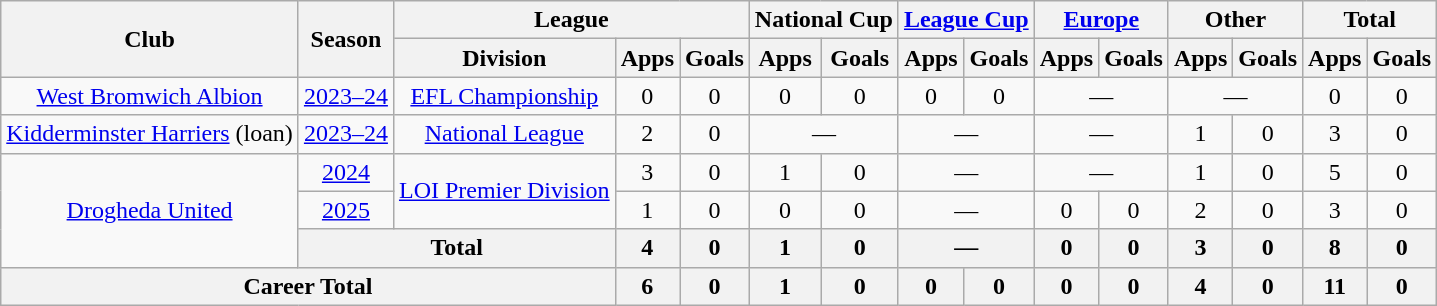<table class=wikitable style="text-align: center">
<tr>
<th rowspan=2>Club</th>
<th rowspan=2>Season</th>
<th colspan=3>League</th>
<th colspan=2>National Cup</th>
<th colspan=2><a href='#'>League Cup</a></th>
<th colspan=2><a href='#'>Europe</a></th>
<th colspan=2>Other</th>
<th colspan=2>Total</th>
</tr>
<tr>
<th>Division</th>
<th>Apps</th>
<th>Goals</th>
<th>Apps</th>
<th>Goals</th>
<th>Apps</th>
<th>Goals</th>
<th>Apps</th>
<th>Goals</th>
<th>Apps</th>
<th>Goals</th>
<th>Apps</th>
<th>Goals</th>
</tr>
<tr>
<td><a href='#'>West Bromwich Albion</a></td>
<td><a href='#'>2023–24</a></td>
<td><a href='#'>EFL Championship</a></td>
<td>0</td>
<td>0</td>
<td>0</td>
<td>0</td>
<td>0</td>
<td>0</td>
<td colspan="2">—</td>
<td colspan="2">—</td>
<td>0</td>
<td>0</td>
</tr>
<tr>
<td><a href='#'>Kidderminster Harriers</a> (loan)</td>
<td><a href='#'>2023–24</a></td>
<td><a href='#'>National League</a></td>
<td>2</td>
<td>0</td>
<td colspan="2">—</td>
<td colspan="2">—</td>
<td colspan="2">—</td>
<td>1</td>
<td>0</td>
<td>3</td>
<td>0</td>
</tr>
<tr>
<td rowspan="3"><a href='#'>Drogheda United</a></td>
<td><a href='#'>2024</a></td>
<td rowspan="2"><a href='#'>LOI Premier Division</a></td>
<td>3</td>
<td>0</td>
<td>1</td>
<td>0</td>
<td colspan="2">—</td>
<td colspan="2">—</td>
<td>1</td>
<td>0</td>
<td>5</td>
<td>0</td>
</tr>
<tr>
<td><a href='#'>2025</a></td>
<td>1</td>
<td>0</td>
<td>0</td>
<td>0</td>
<td colspan="2">—</td>
<td>0</td>
<td>0</td>
<td>2</td>
<td>0</td>
<td>3</td>
<td>0</td>
</tr>
<tr>
<th colspan="2">Total</th>
<th>4</th>
<th>0</th>
<th>1</th>
<th>0</th>
<th colspan="2">—</th>
<th>0</th>
<th>0</th>
<th>3</th>
<th>0</th>
<th>8</th>
<th>0</th>
</tr>
<tr>
<th colspan="3">Career Total</th>
<th>6</th>
<th>0</th>
<th>1</th>
<th>0</th>
<th>0</th>
<th>0</th>
<th>0</th>
<th>0</th>
<th>4</th>
<th>0</th>
<th>11</th>
<th>0</th>
</tr>
</table>
